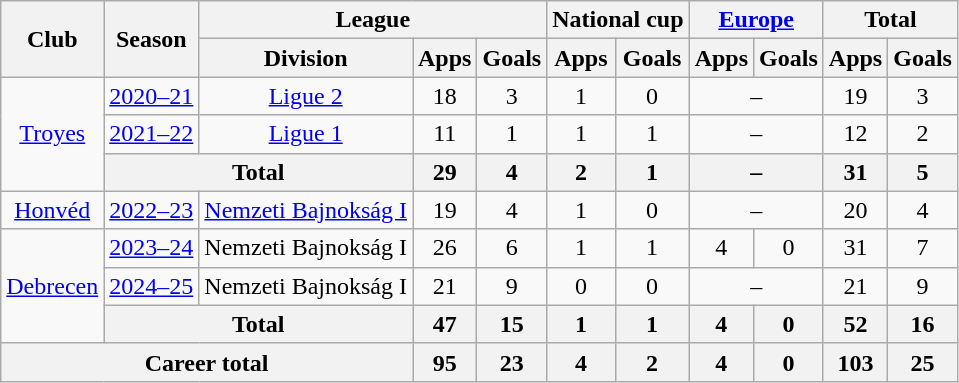<table class="wikitable" style="text-align: center">
<tr>
<th rowspan="2">Club</th>
<th rowspan="2">Season</th>
<th colspan="3">League</th>
<th colspan="2">National cup</th>
<th colspan="2"><a href='#'>Europe</a></th>
<th colspan="2">Total</th>
</tr>
<tr>
<th>Division</th>
<th>Apps</th>
<th>Goals</th>
<th>Apps</th>
<th>Goals</th>
<th>Apps</th>
<th>Goals</th>
<th>Apps</th>
<th>Goals</th>
</tr>
<tr>
<td rowspan="3"><a href='#'>Troyes</a></td>
<td><a href='#'>2020–21</a></td>
<td><a href='#'>Ligue 2</a></td>
<td>18</td>
<td>3</td>
<td>1</td>
<td>0</td>
<td colspan="2">–</td>
<td>19</td>
<td>3</td>
</tr>
<tr>
<td><a href='#'>2021–22</a></td>
<td><a href='#'>Ligue 1</a></td>
<td>11</td>
<td>1</td>
<td>1</td>
<td>1</td>
<td colspan="2">–</td>
<td>12</td>
<td>2</td>
</tr>
<tr>
<th colspan="2">Total</th>
<th>29</th>
<th>4</th>
<th>2</th>
<th>1</th>
<th colspan="2">–</th>
<th>31</th>
<th>5</th>
</tr>
<tr>
<td><a href='#'>Honvéd</a></td>
<td><a href='#'>2022–23</a></td>
<td><a href='#'>Nemzeti Bajnokság I</a></td>
<td>19</td>
<td>4</td>
<td>1</td>
<td>0</td>
<td colspan="2">–</td>
<td>20</td>
<td>4</td>
</tr>
<tr>
<td rowspan="3"><a href='#'>Debrecen</a></td>
<td><a href='#'>2023–24</a></td>
<td>Nemzeti Bajnokság I</td>
<td>26</td>
<td>6</td>
<td>1</td>
<td>1</td>
<td>4</td>
<td>0</td>
<td>31</td>
<td>7</td>
</tr>
<tr>
<td><a href='#'>2024–25</a></td>
<td>Nemzeti Bajnokság I</td>
<td>21</td>
<td>9</td>
<td>0</td>
<td>0</td>
<td colspan="2">–</td>
<td>21</td>
<td>9</td>
</tr>
<tr>
<th colspan="2">Total</th>
<th>47</th>
<th>15</th>
<th>1</th>
<th>1</th>
<th>4</th>
<th>0</th>
<th>52</th>
<th>16</th>
</tr>
<tr>
<th colspan="3">Career total</th>
<th>95</th>
<th>23</th>
<th>4</th>
<th>2</th>
<th>4</th>
<th>0</th>
<th>103</th>
<th>25</th>
</tr>
</table>
